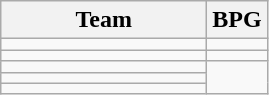<table class=wikitable>
<tr>
<th width=130>Team</th>
<th>BPG</th>
</tr>
<tr>
<td></td>
<td></td>
</tr>
<tr>
<td></td>
<td></td>
</tr>
<tr>
<td></td>
<td rowspan=3></td>
</tr>
<tr>
<td></td>
</tr>
<tr>
<td></td>
</tr>
</table>
